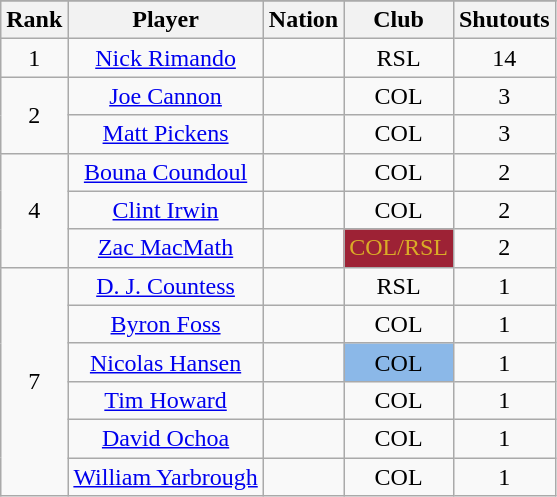<table class="wikitable" style="text-align: center">
<tr>
</tr>
<tr>
<th>Rank</th>
<th>Player</th>
<th>Nation</th>
<th>Club</th>
<th>Shutouts</th>
</tr>
<tr>
<td rowspan="1">1</td>
<td><a href='#'>Nick Rimando</a></td>
<td></td>
<td>RSL</td>
<td>14</td>
</tr>
<tr>
<td rowspan="2">2</td>
<td><a href='#'>Joe Cannon</a></td>
<td></td>
<td>COL</td>
<td>3</td>
</tr>
<tr>
<td><a href='#'>Matt Pickens</a></td>
<td></td>
<td>COL</td>
<td>3</td>
</tr>
<tr>
<td rowspan="3">4</td>
<td><a href='#'>Bouna Coundoul</a></td>
<td></td>
<td>COL</td>
<td>2</td>
</tr>
<tr>
<td><a href='#'>Clint Irwin</a></td>
<td></td>
<td>COL</td>
<td>2</td>
</tr>
<tr>
<td><a href='#'>Zac MacMath</a></td>
<td></td>
<td style="color:#DAAC27; background:#9D2235;">COL/RSL</td>
<td>2</td>
</tr>
<tr>
<td rowspan="6">7</td>
<td><a href='#'>D. J. Countess</a></td>
<td></td>
<td>RSL</td>
<td>1</td>
</tr>
<tr>
<td><a href='#'>Byron Foss</a></td>
<td></td>
<td>COL</td>
<td>1</td>
</tr>
<tr>
<td><a href='#'>Nicolas Hansen</a></td>
<td></td>
<td style="color:#000000; background:#8BB8E8;">COL</td>
<td>1</td>
</tr>
<tr>
<td><a href='#'>Tim Howard</a></td>
<td></td>
<td>COL</td>
<td>1</td>
</tr>
<tr>
<td><a href='#'>David Ochoa</a></td>
<td></td>
<td>COL</td>
<td>1</td>
</tr>
<tr>
<td><a href='#'>William Yarbrough</a></td>
<td></td>
<td>COL</td>
<td>1</td>
</tr>
</table>
